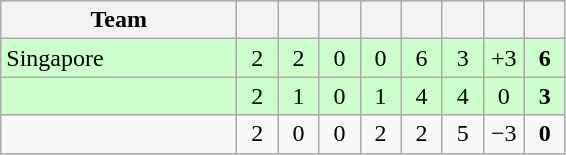<table class="wikitable" style="text-align:center;">
<tr>
<th width=150>Team</th>
<th width=20></th>
<th width=20></th>
<th width=20></th>
<th width=20></th>
<th width=20></th>
<th width=20></th>
<th width=20></th>
<th width=20></th>
</tr>
<tr style="background:#cfc;">
<td align=left> Singapore</td>
<td>2</td>
<td>2</td>
<td>0</td>
<td>0</td>
<td>6</td>
<td>3</td>
<td>+3</td>
<td><strong>6</strong></td>
</tr>
<tr style="background:#cfc;">
<td align=left></td>
<td>2</td>
<td>1</td>
<td>0</td>
<td>1</td>
<td>4</td>
<td>4</td>
<td>0</td>
<td><strong>3</strong></td>
</tr>
<tr>
<td align=left></td>
<td>2</td>
<td>0</td>
<td>0</td>
<td>2</td>
<td>2</td>
<td>5</td>
<td>−3</td>
<td><strong>0</strong></td>
</tr>
</table>
